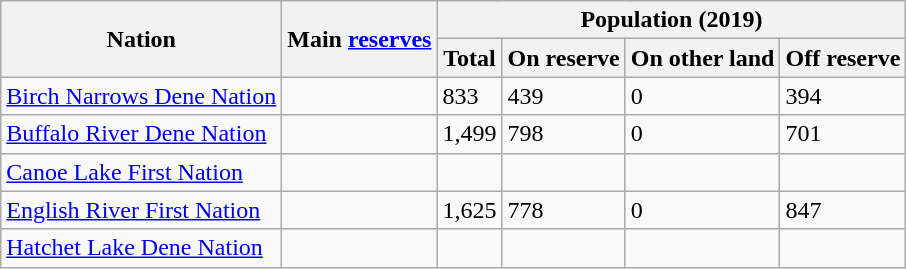<table class="wikitable sortable">
<tr>
<th rowspan="2">Nation</th>
<th rowspan="2" class=unsortable>Main <a href='#'>reserves</a></th>
<th colspan="4">Population (2019)</th>
</tr>
<tr>
<th>Total</th>
<th>On reserve</th>
<th>On other land</th>
<th>Off reserve</th>
</tr>
<tr>
<td><a href='#'>Birch Narrows Dene Nation</a></td>
<td></td>
<td>833</td>
<td>439</td>
<td>0</td>
<td>394</td>
</tr>
<tr>
<td><a href='#'>Buffalo River Dene Nation</a></td>
<td></td>
<td>1,499</td>
<td>798</td>
<td>0</td>
<td>701</td>
</tr>
<tr>
<td><a href='#'>Canoe Lake First Nation</a></td>
<td></td>
<td></td>
<td></td>
<td></td>
<td></td>
</tr>
<tr>
<td><a href='#'>English River First Nation</a></td>
<td></td>
<td>1,625</td>
<td>778</td>
<td>0</td>
<td>847</td>
</tr>
<tr>
<td><a href='#'>Hatchet Lake Dene Nation</a></td>
<td></td>
<td></td>
<td></td>
<td></td>
<td></td>
</tr>
</table>
